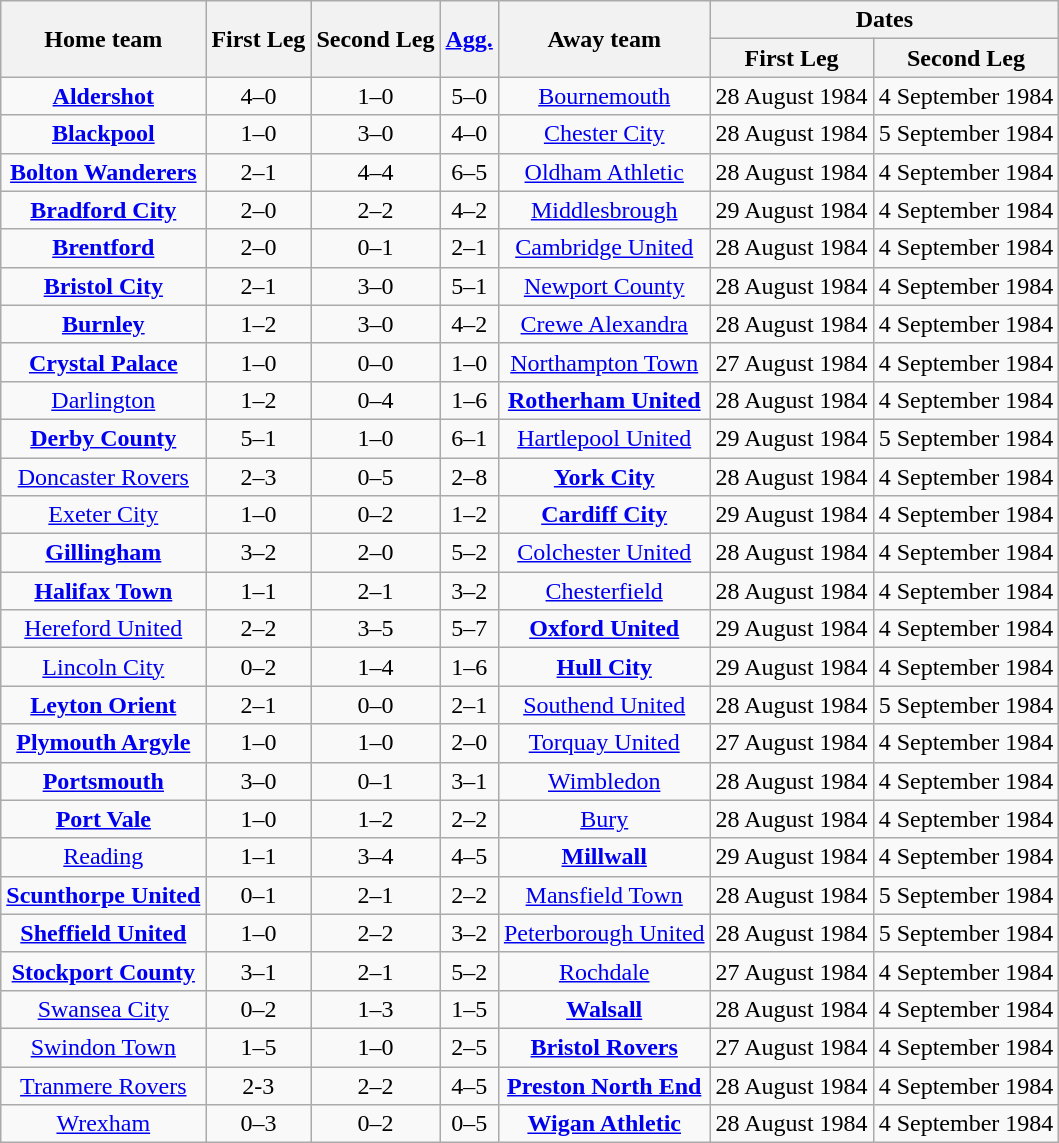<table class="wikitable" style="text-align: center">
<tr>
<th rowspan=2>Home team</th>
<th rowspan=2>First Leg</th>
<th rowspan=2>Second Leg</th>
<th rowspan=2><a href='#'>Agg.</a></th>
<th rowspan=2>Away team</th>
<th colspan=2>Dates</th>
</tr>
<tr>
<th>First Leg</th>
<th>Second Leg</th>
</tr>
<tr>
<td><strong><a href='#'>Aldershot</a></strong></td>
<td>4–0</td>
<td>1–0</td>
<td>5–0</td>
<td><a href='#'>Bournemouth</a></td>
<td>28 August 1984</td>
<td>4 September 1984</td>
</tr>
<tr>
<td><strong><a href='#'>Blackpool</a></strong></td>
<td>1–0</td>
<td>3–0</td>
<td>4–0</td>
<td><a href='#'>Chester City</a></td>
<td>28 August 1984</td>
<td>5 September 1984</td>
</tr>
<tr>
<td><strong><a href='#'>Bolton Wanderers</a></strong></td>
<td>2–1</td>
<td>4–4</td>
<td>6–5</td>
<td><a href='#'>Oldham Athletic</a></td>
<td>28 August 1984</td>
<td>4 September 1984</td>
</tr>
<tr>
<td><strong><a href='#'>Bradford City</a></strong></td>
<td>2–0</td>
<td>2–2</td>
<td>4–2</td>
<td><a href='#'>Middlesbrough</a></td>
<td>29 August 1984</td>
<td>4 September 1984</td>
</tr>
<tr>
<td><strong><a href='#'>Brentford</a></strong></td>
<td>2–0</td>
<td>0–1</td>
<td>2–1</td>
<td><a href='#'>Cambridge United</a></td>
<td>28 August 1984</td>
<td>4 September 1984</td>
</tr>
<tr>
<td><strong><a href='#'>Bristol City</a></strong></td>
<td>2–1</td>
<td>3–0</td>
<td>5–1</td>
<td><a href='#'>Newport County</a></td>
<td>28 August 1984</td>
<td>4 September 1984</td>
</tr>
<tr>
<td><strong><a href='#'>Burnley</a></strong></td>
<td>1–2</td>
<td>3–0</td>
<td>4–2</td>
<td><a href='#'>Crewe Alexandra</a></td>
<td>28 August 1984</td>
<td>4 September 1984</td>
</tr>
<tr>
<td><strong><a href='#'>Crystal Palace</a></strong></td>
<td>1–0</td>
<td>0–0</td>
<td>1–0</td>
<td><a href='#'>Northampton Town</a></td>
<td>27 August 1984</td>
<td>4 September 1984</td>
</tr>
<tr>
<td><a href='#'>Darlington</a></td>
<td>1–2</td>
<td>0–4</td>
<td>1–6</td>
<td><strong><a href='#'>Rotherham United</a></strong></td>
<td>28 August 1984</td>
<td>4 September 1984</td>
</tr>
<tr>
<td><strong><a href='#'>Derby County</a></strong></td>
<td>5–1</td>
<td>1–0</td>
<td>6–1</td>
<td><a href='#'>Hartlepool United</a></td>
<td>29 August 1984</td>
<td>5 September 1984</td>
</tr>
<tr>
<td><a href='#'>Doncaster Rovers</a></td>
<td>2–3</td>
<td>0–5</td>
<td>2–8</td>
<td><strong><a href='#'>York City</a></strong></td>
<td>28 August 1984</td>
<td>4 September 1984</td>
</tr>
<tr>
<td><a href='#'>Exeter City</a></td>
<td>1–0</td>
<td>0–2</td>
<td>1–2</td>
<td><strong><a href='#'>Cardiff City</a></strong></td>
<td>29 August 1984</td>
<td>4 September 1984</td>
</tr>
<tr>
<td><strong><a href='#'>Gillingham</a></strong></td>
<td>3–2</td>
<td>2–0</td>
<td>5–2</td>
<td><a href='#'>Colchester United</a></td>
<td>28 August 1984</td>
<td>4 September 1984</td>
</tr>
<tr>
<td><strong><a href='#'>Halifax Town</a></strong></td>
<td>1–1</td>
<td>2–1</td>
<td>3–2</td>
<td><a href='#'>Chesterfield</a></td>
<td>28 August 1984</td>
<td>4 September 1984</td>
</tr>
<tr>
<td><a href='#'>Hereford United</a></td>
<td>2–2</td>
<td>3–5</td>
<td>5–7</td>
<td><strong><a href='#'>Oxford United</a></strong></td>
<td>29 August 1984</td>
<td>4 September 1984</td>
</tr>
<tr>
<td><a href='#'>Lincoln City</a></td>
<td>0–2</td>
<td>1–4</td>
<td>1–6</td>
<td><strong><a href='#'>Hull City</a></strong></td>
<td>29 August 1984</td>
<td>4 September 1984</td>
</tr>
<tr>
<td><strong><a href='#'>Leyton Orient</a></strong></td>
<td>2–1</td>
<td>0–0</td>
<td>2–1</td>
<td><a href='#'>Southend United</a></td>
<td>28 August 1984</td>
<td>5 September 1984</td>
</tr>
<tr>
<td><strong><a href='#'>Plymouth Argyle</a></strong></td>
<td>1–0</td>
<td>1–0</td>
<td>2–0</td>
<td><a href='#'>Torquay United</a></td>
<td>27 August 1984</td>
<td>4 September 1984</td>
</tr>
<tr>
<td><strong><a href='#'>Portsmouth</a></strong></td>
<td>3–0</td>
<td>0–1</td>
<td>3–1</td>
<td><a href='#'>Wimbledon</a></td>
<td>28 August 1984</td>
<td>4 September 1984</td>
</tr>
<tr>
<td><strong><a href='#'>Port Vale</a></strong></td>
<td>1–0</td>
<td>1–2</td>
<td>2–2</td>
<td><a href='#'>Bury</a></td>
<td>28 August 1984</td>
<td>4 September 1984</td>
</tr>
<tr>
<td><a href='#'>Reading</a></td>
<td>1–1</td>
<td>3–4</td>
<td>4–5</td>
<td><strong><a href='#'>Millwall</a></strong></td>
<td>29 August 1984</td>
<td>4 September 1984</td>
</tr>
<tr>
<td><strong><a href='#'>Scunthorpe United</a></strong></td>
<td>0–1</td>
<td>2–1</td>
<td>2–2</td>
<td><a href='#'>Mansfield Town</a></td>
<td>28 August 1984</td>
<td>5 September 1984</td>
</tr>
<tr>
<td><strong><a href='#'>Sheffield United</a></strong></td>
<td>1–0</td>
<td>2–2</td>
<td>3–2</td>
<td><a href='#'>Peterborough United</a></td>
<td>28 August 1984</td>
<td>5 September 1984</td>
</tr>
<tr>
<td><strong><a href='#'>Stockport County</a></strong></td>
<td>3–1</td>
<td>2–1</td>
<td>5–2</td>
<td><a href='#'>Rochdale</a></td>
<td>27 August 1984</td>
<td>4 September 1984</td>
</tr>
<tr>
<td><a href='#'>Swansea City</a></td>
<td>0–2</td>
<td>1–3</td>
<td>1–5</td>
<td><strong><a href='#'>Walsall</a></strong></td>
<td>28 August 1984</td>
<td>4 September 1984</td>
</tr>
<tr>
<td><a href='#'>Swindon Town</a></td>
<td>1–5</td>
<td>1–0</td>
<td>2–5</td>
<td><strong><a href='#'>Bristol Rovers</a></strong></td>
<td>27 August 1984</td>
<td>4 September 1984</td>
</tr>
<tr>
<td><a href='#'>Tranmere Rovers</a></td>
<td>2-3</td>
<td>2–2</td>
<td>4–5</td>
<td><strong><a href='#'>Preston North End</a></strong></td>
<td>28 August 1984</td>
<td>4 September 1984</td>
</tr>
<tr>
<td><a href='#'>Wrexham</a></td>
<td>0–3</td>
<td>0–2</td>
<td>0–5</td>
<td><strong><a href='#'>Wigan Athletic</a></strong></td>
<td>28 August 1984</td>
<td>4 September 1984</td>
</tr>
</table>
